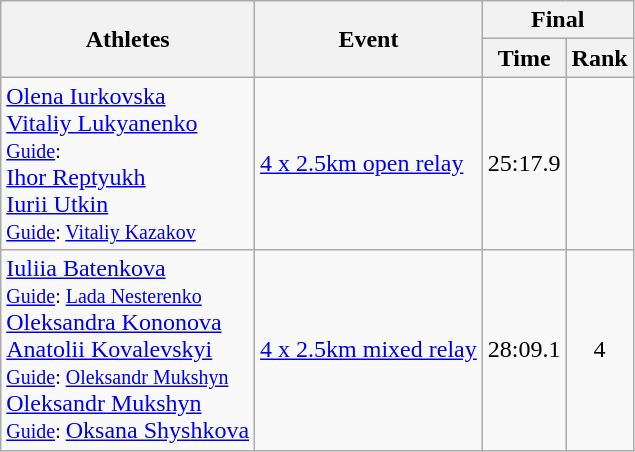<table class="wikitable" style="font-size:100%">
<tr>
<th rowspan="2">Athletes</th>
<th rowspan="2">Event</th>
<th colspan="2">Final</th>
</tr>
<tr>
<th>Time</th>
<th>Rank</th>
</tr>
<tr>
<td><a href='#'>Olena Iurkovska</a><br><a href='#'>Vitaliy Lukyanenko</a><br><small><a href='#'>Guide</a>: </small><br><a href='#'>Ihor Reptyukh</a><br><a href='#'>Iurii Utkin</a><br><small><a href='#'>Guide</a>: <a href='#'>Vitaliy Kazakov</a></small></td>
<td><a href='#'>4 x 2.5km open relay</a></td>
<td align="center">25:17.9</td>
<td align="center"></td>
</tr>
<tr>
<td><a href='#'>Iuliia Batenkova</a><br><small><a href='#'>Guide</a>: <a href='#'>Lada Nesterenko</a></small><br><a href='#'>Oleksandra Kononova</a><br><a href='#'>Anatolii Kovalevskyi</a><br><small><a href='#'>Guide</a>: <a href='#'>Oleksandr Mukshyn</a></small><br><a href='#'>Oleksandr Mukshyn</a><br><small><a href='#'>Guide</a>: </small><a href='#'>Oksana Shyshkova</a></td>
<td><a href='#'>4 x 2.5km mixed relay</a></td>
<td align="center">28:09.1</td>
<td align="center">4</td>
</tr>
</table>
